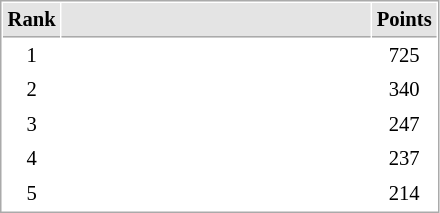<table cellspacing="1" cellpadding="3" style="border:1px solid #AAAAAA;font-size:86%">
<tr bgcolor="#E4E4E4">
<th style="border-bottom:1px solid #AAAAAA" width=10>Rank</th>
<th style="border-bottom:1px solid #AAAAAA" width=200></th>
<th style="border-bottom:1px solid #AAAAAA" width=20>Points</th>
</tr>
<tr>
<td align="center">1</td>
<td></td>
<td align=center>725</td>
</tr>
<tr>
<td align="center">2</td>
<td></td>
<td align=center>340</td>
</tr>
<tr>
<td align="center">3</td>
<td></td>
<td align=center>247</td>
</tr>
<tr>
<td align="center">4</td>
<td></td>
<td align=center>237</td>
</tr>
<tr>
<td align="center">5</td>
<td></td>
<td align=center>214</td>
</tr>
</table>
